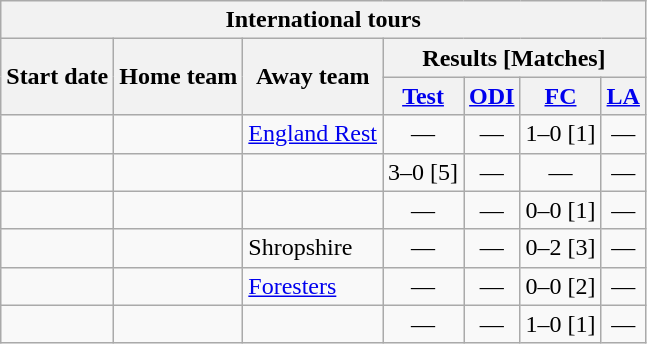<table class="wikitable">
<tr>
<th colspan="7">International tours</th>
</tr>
<tr>
<th rowspan="2">Start date</th>
<th rowspan="2">Home team</th>
<th rowspan="2">Away team</th>
<th colspan="4">Results [Matches]</th>
</tr>
<tr>
<th><a href='#'>Test</a></th>
<th><a href='#'>ODI</a></th>
<th><a href='#'>FC</a></th>
<th><a href='#'>LA</a></th>
</tr>
<tr>
<td><a href='#'></a></td>
<td></td>
<td><a href='#'>England Rest</a></td>
<td ; style="text-align:center">—</td>
<td ; style="text-align:center">—</td>
<td>1–0 [1]</td>
<td ; style="text-align:center">—</td>
</tr>
<tr>
<td><a href='#'></a></td>
<td></td>
<td></td>
<td>3–0 [5]</td>
<td ; style="text-align:center">—</td>
<td ; style="text-align:center">—</td>
<td ; style="text-align:center">—</td>
</tr>
<tr>
<td><a href='#'></a></td>
<td></td>
<td></td>
<td ; style="text-align:center">—</td>
<td ; style="text-align:center">—</td>
<td>0–0 [1]</td>
<td ; style="text-align:center">—</td>
</tr>
<tr>
<td><a href='#'></a></td>
<td></td>
<td>Shropshire</td>
<td ; style="text-align:center">—</td>
<td ; style="text-align:center">—</td>
<td>0–2 [3]</td>
<td ; style="text-align:center">—</td>
</tr>
<tr>
<td><a href='#'></a></td>
<td></td>
<td><a href='#'>Foresters</a></td>
<td ; style="text-align:center">—</td>
<td ; style="text-align:center">—</td>
<td>0–0 [2]</td>
<td ; style="text-align:center">—</td>
</tr>
<tr>
<td><a href='#'></a></td>
<td></td>
<td></td>
<td ; style="text-align:center">—</td>
<td ; style="text-align:center">—</td>
<td>1–0 [1]</td>
<td ; style="text-align:center">—</td>
</tr>
</table>
